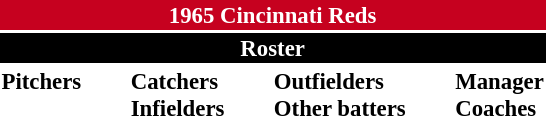<table class="toccolours" style="font-size: 95%;">
<tr>
<th colspan="10" style="background-color: #c6011f; color: white; text-align: center;">1965 Cincinnati Reds</th>
</tr>
<tr>
<td colspan="10" style="background-color: black; color: white; text-align: center;"><strong>Roster</strong></td>
</tr>
<tr>
<td valign="top"><strong>Pitchers</strong><br>













</td>
<td width="25px"></td>
<td valign="top"><strong>Catchers</strong><br>


<strong>Infielders</strong>








</td>
<td width="25px"></td>
<td valign="top"><strong>Outfielders</strong><br>





<strong>Other batters</strong>
</td>
<td width="25px"></td>
<td valign="top"><strong>Manager</strong><br>
<strong>Coaches</strong>



</td>
</tr>
</table>
